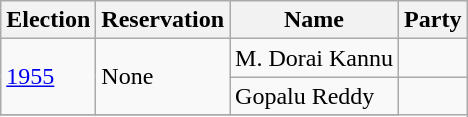<table class="wikitable sortable">
<tr>
<th>Election</th>
<th>Reservation</th>
<th>Name</th>
<th colspan="2">Party</th>
</tr>
<tr>
<td rowspan="2"><a href='#'>1955</a></td>
<td rowspan="2">None</td>
<td>M. Dorai Kannu</td>
<td></td>
</tr>
<tr>
<td>Gopalu Reddy</td>
</tr>
<tr>
</tr>
</table>
